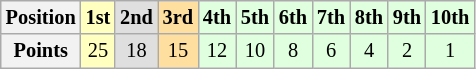<table class="wikitable" style="font-size: 85%;">
<tr>
<th>Position</th>
<td style="background:#ffffbf" align="center"><strong>1st</strong></td>
<td style="background:#dfdfdf" align="center"><strong>2nd</strong></td>
<td style="background:#ffdf9f" align="center"><strong>3rd</strong></td>
<td style="background:#dfffdf" align="center"><strong>4th</strong></td>
<td style="background:#dfffdf" align="center"><strong>5th</strong></td>
<td style="background:#dfffdf" align="center"><strong>6th</strong></td>
<td style="background:#dfffdf" align="center"><strong>7th</strong></td>
<td style="background:#dfffdf" align="center"><strong>8th</strong></td>
<td style="background:#dfffdf" align="center"><strong>9th</strong></td>
<td style="background:#dfffdf" align="center"><strong>10th</strong></td>
</tr>
<tr>
<th>Points</th>
<td style="background:#ffffbf" align="center">25</td>
<td style="background:#dfdfdf" align="center">18</td>
<td style="background:#ffdf9f" align="center">15</td>
<td style="background:#dfffdf" align="center">12</td>
<td style="background:#dfffdf" align="center">10</td>
<td style="background:#dfffdf" align="center">8</td>
<td style="background:#dfffdf" align="center">6</td>
<td style="background:#dfffdf" align="center">4</td>
<td style="background:#dfffdf" align="center">2</td>
<td style="background:#dfffdf" align="center">1</td>
</tr>
</table>
